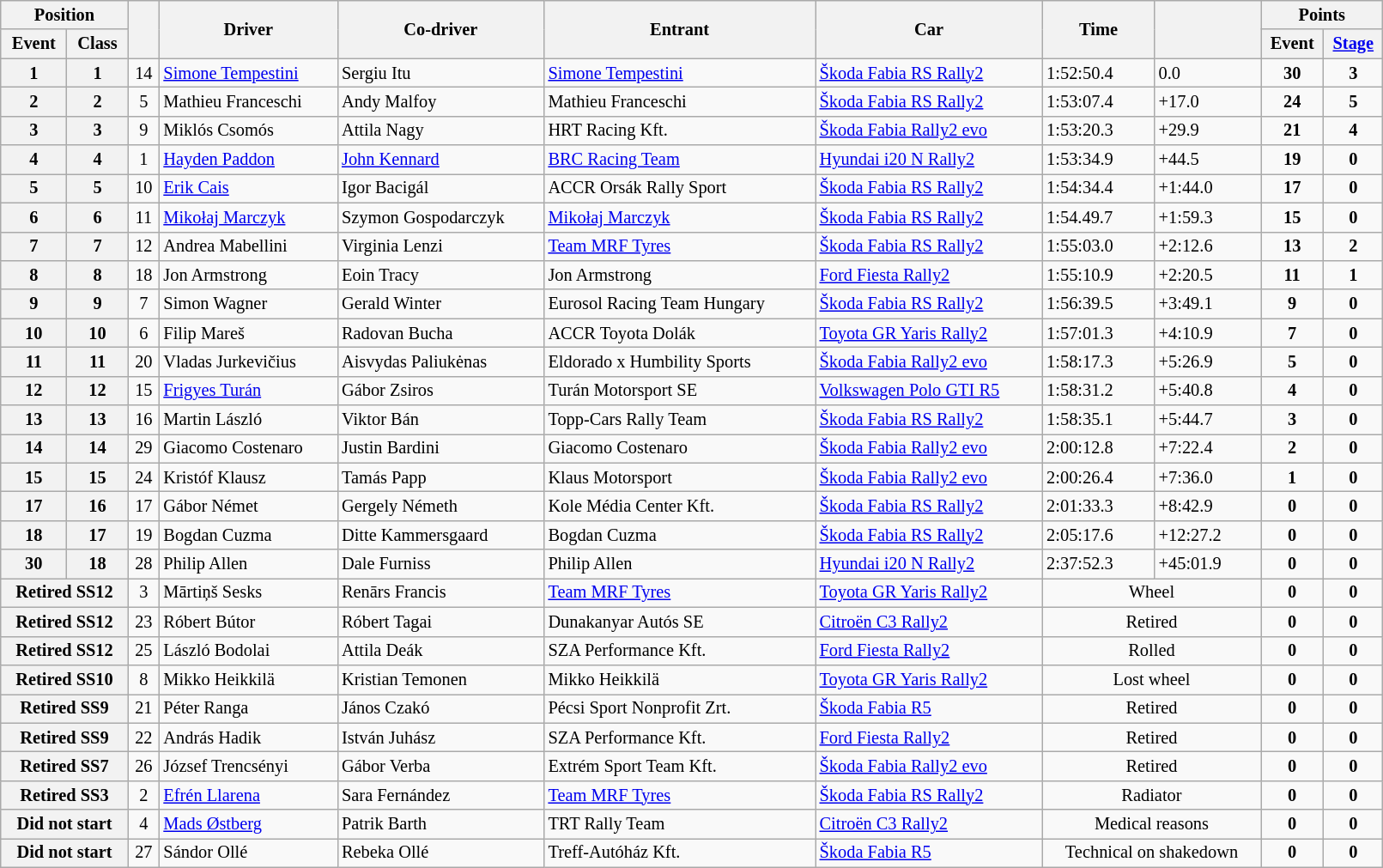<table class="wikitable" width="85%" style="font-size: 85%;">
<tr>
<th colspan="2">Position</th>
<th rowspan="2"></th>
<th rowspan="2">Driver</th>
<th rowspan="2">Co-driver</th>
<th rowspan="2">Entrant</th>
<th rowspan="2">Car</th>
<th rowspan="2">Time</th>
<th rowspan="2"></th>
<th colspan="2">Points</th>
</tr>
<tr>
<th>Event</th>
<th>Class</th>
<th>Event</th>
<th><a href='#'>Stage</a></th>
</tr>
<tr>
<th>1</th>
<th>1</th>
<td align="center">14</td>
<td><a href='#'>Simone Tempestini</a></td>
<td>Sergiu Itu</td>
<td><a href='#'>Simone Tempestini</a></td>
<td><a href='#'>Škoda Fabia RS Rally2</a></td>
<td>1:52:50.4</td>
<td>0.0</td>
<td align="center"><strong>30</strong></td>
<td align="center"><strong>3</strong></td>
</tr>
<tr>
<th>2</th>
<th>2</th>
<td align="center">5</td>
<td>Mathieu Franceschi</td>
<td>Andy Malfoy</td>
<td>Mathieu Franceschi</td>
<td><a href='#'>Škoda Fabia RS Rally2</a></td>
<td>1:53:07.4</td>
<td>+17.0</td>
<td align="center"><strong>24</strong></td>
<td align="center"><strong>5</strong></td>
</tr>
<tr>
<th>3</th>
<th>3</th>
<td align="center">9</td>
<td>Miklós Csomós</td>
<td>Attila Nagy</td>
<td>HRT Racing Kft.</td>
<td><a href='#'>Škoda Fabia Rally2 evo</a></td>
<td>1:53:20.3</td>
<td>+29.9</td>
<td align="center"><strong>21</strong></td>
<td align="center"><strong>4</strong></td>
</tr>
<tr>
<th>4</th>
<th>4</th>
<td align="center">1</td>
<td><a href='#'>Hayden Paddon</a></td>
<td><a href='#'>John Kennard</a></td>
<td><a href='#'>BRC Racing Team</a></td>
<td><a href='#'>Hyundai i20 N Rally2</a></td>
<td>1:53:34.9</td>
<td>+44.5</td>
<td align="center"><strong>19</strong></td>
<td align="center"><strong>0</strong></td>
</tr>
<tr>
<th>5</th>
<th>5</th>
<td align="center">10</td>
<td><a href='#'>Erik Cais</a></td>
<td>Igor Bacigál</td>
<td>ACCR Orsák Rally Sport</td>
<td><a href='#'>Škoda Fabia RS Rally2</a></td>
<td>1:54:34.4</td>
<td>+1:44.0</td>
<td align="center"><strong>17</strong></td>
<td align="center"><strong>0</strong></td>
</tr>
<tr>
<th>6</th>
<th>6</th>
<td align="center">11</td>
<td><a href='#'>Mikołaj Marczyk</a></td>
<td>Szymon Gospodarczyk</td>
<td><a href='#'>Mikołaj Marczyk</a></td>
<td><a href='#'>Škoda Fabia RS Rally2</a></td>
<td>1:54.49.7</td>
<td>+1:59.3</td>
<td align="center"><strong>15</strong></td>
<td align="center"><strong>0</strong></td>
</tr>
<tr>
<th>7</th>
<th>7</th>
<td align="center">12</td>
<td>Andrea Mabellini</td>
<td>Virginia Lenzi</td>
<td><a href='#'>Team MRF Tyres</a></td>
<td><a href='#'>Škoda Fabia RS Rally2</a></td>
<td>1:55:03.0</td>
<td>+2:12.6</td>
<td align="center"><strong>13</strong></td>
<td align="center"><strong>2</strong></td>
</tr>
<tr>
<th>8</th>
<th>8</th>
<td align="center">18</td>
<td>Jon Armstrong</td>
<td>Eoin Tracy</td>
<td>Jon Armstrong</td>
<td><a href='#'>Ford Fiesta Rally2</a></td>
<td>1:55:10.9</td>
<td>+2:20.5</td>
<td align="center"><strong>11</strong></td>
<td align="center"><strong>1</strong></td>
</tr>
<tr>
<th>9</th>
<th>9</th>
<td align="center">7</td>
<td>Simon Wagner</td>
<td>Gerald Winter</td>
<td>Eurosol Racing Team Hungary</td>
<td><a href='#'>Škoda Fabia RS Rally2</a></td>
<td>1:56:39.5</td>
<td>+3:49.1</td>
<td align="center"><strong>9</strong></td>
<td align="center"><strong>0</strong></td>
</tr>
<tr>
<th>10</th>
<th>10</th>
<td align="center">6</td>
<td>Filip Mareš</td>
<td>Radovan Bucha</td>
<td>ACCR Toyota Dolák</td>
<td><a href='#'>Toyota GR Yaris Rally2</a></td>
<td>1:57:01.3</td>
<td>+4:10.9</td>
<td align="center"><strong>7</strong></td>
<td align="center"><strong>0</strong></td>
</tr>
<tr>
<th>11</th>
<th>11</th>
<td align="center">20</td>
<td>Vladas Jurkevičius</td>
<td>Aisvydas Paliukėnas</td>
<td>Eldorado x Humbility Sports</td>
<td><a href='#'>Škoda Fabia Rally2 evo</a></td>
<td>1:58:17.3</td>
<td>+5:26.9</td>
<td align="center"><strong>5</strong></td>
<td align="center"><strong>0</strong></td>
</tr>
<tr>
<th>12</th>
<th>12</th>
<td align="center">15</td>
<td><a href='#'>Frigyes Turán</a></td>
<td>Gábor Zsiros</td>
<td>Turán Motorsport SE</td>
<td><a href='#'>Volkswagen Polo GTI R5</a></td>
<td>1:58:31.2</td>
<td>+5:40.8</td>
<td align="center"><strong>4</strong></td>
<td align="center"><strong>0</strong></td>
</tr>
<tr>
<th>13</th>
<th>13</th>
<td align="center">16</td>
<td>Martin László</td>
<td>Viktor Bán</td>
<td>Topp-Cars Rally Team</td>
<td><a href='#'>Škoda Fabia RS Rally2</a></td>
<td>1:58:35.1</td>
<td>+5:44.7</td>
<td align="center"><strong>3</strong></td>
<td align="center"><strong>0</strong></td>
</tr>
<tr>
<th>14</th>
<th>14</th>
<td align="center">29</td>
<td>Giacomo Costenaro</td>
<td>Justin Bardini</td>
<td>Giacomo Costenaro</td>
<td><a href='#'>Škoda Fabia Rally2 evo</a></td>
<td>2:00:12.8</td>
<td>+7:22.4</td>
<td align="center"><strong>2</strong></td>
<td align="center"><strong>0</strong></td>
</tr>
<tr>
<th>15</th>
<th>15</th>
<td align="center">24</td>
<td>Kristóf Klausz</td>
<td>Tamás Papp</td>
<td>Klaus Motorsport</td>
<td><a href='#'>Škoda Fabia Rally2 evo</a></td>
<td>2:00:26.4</td>
<td>+7:36.0</td>
<td align="center"><strong>1</strong></td>
<td align="center"><strong>0</strong></td>
</tr>
<tr>
<th>17</th>
<th>16</th>
<td align="center">17</td>
<td>Gábor Német</td>
<td>Gergely Németh</td>
<td>Kole Média Center Kft.</td>
<td><a href='#'>Škoda Fabia RS Rally2</a></td>
<td>2:01:33.3</td>
<td>+8:42.9</td>
<td align="center"><strong>0</strong></td>
<td align="center"><strong>0</strong></td>
</tr>
<tr>
<th>18</th>
<th>17</th>
<td align="center">19</td>
<td>Bogdan Cuzma</td>
<td>Ditte Kammersgaard</td>
<td>Bogdan Cuzma</td>
<td><a href='#'>Škoda Fabia RS Rally2</a></td>
<td>2:05:17.6</td>
<td>+12:27.2</td>
<td align="center"><strong>0</strong></td>
<td align="center"><strong>0</strong></td>
</tr>
<tr>
<th>30</th>
<th>18</th>
<td align="center">28</td>
<td>Philip Allen</td>
<td>Dale Furniss</td>
<td>Philip Allen</td>
<td><a href='#'>Hyundai i20 N Rally2</a></td>
<td>2:37:52.3</td>
<td>+45:01.9</td>
<td align="center"><strong>0</strong></td>
<td align="center"><strong>0</strong></td>
</tr>
<tr>
<th colspan="2">Retired SS12</th>
<td align="center">3</td>
<td>Mārtiņš Sesks</td>
<td>Renārs Francis</td>
<td><a href='#'>Team MRF Tyres</a></td>
<td><a href='#'>Toyota GR Yaris Rally2</a></td>
<td colspan="2" align="center">Wheel</td>
<td align="center"><strong>0</strong></td>
<td align="center"><strong>0</strong></td>
</tr>
<tr>
<th colspan="2">Retired SS12</th>
<td align="center">23</td>
<td>Róbert Bútor</td>
<td>Róbert Tagai</td>
<td>Dunakanyar Autós SE</td>
<td><a href='#'>Citroën C3 Rally2</a></td>
<td colspan="2" align="center">Retired</td>
<td align="center"><strong>0</strong></td>
<td align="center"><strong>0</strong></td>
</tr>
<tr>
<th colspan="2">Retired SS12</th>
<td align="center">25</td>
<td>László Bodolai</td>
<td>Attila Deák</td>
<td>SZA Performance Kft.</td>
<td><a href='#'>Ford Fiesta Rally2</a></td>
<td colspan="2" align="center">Rolled</td>
<td align="center"><strong>0</strong></td>
<td align="center"><strong>0</strong></td>
</tr>
<tr>
<th colspan="2">Retired SS10</th>
<td align="center">8</td>
<td>Mikko Heikkilä</td>
<td>Kristian Temonen</td>
<td>Mikko Heikkilä</td>
<td><a href='#'>Toyota GR Yaris Rally2</a></td>
<td colspan="2" align="center">Lost wheel</td>
<td align="center"><strong>0</strong></td>
<td align="center"><strong>0</strong></td>
</tr>
<tr>
<th colspan="2">Retired SS9</th>
<td align="center">21</td>
<td>Péter Ranga</td>
<td>János Czakó</td>
<td>Pécsi Sport Nonprofit Zrt.</td>
<td><a href='#'>Škoda Fabia R5</a></td>
<td colspan="2" align="center">Retired</td>
<td align="center"><strong>0</strong></td>
<td align="center"><strong>0</strong></td>
</tr>
<tr>
<th colspan="2">Retired SS9</th>
<td align="center">22</td>
<td>András Hadik</td>
<td>István Juhász</td>
<td>SZA Performance Kft.</td>
<td><a href='#'>Ford Fiesta Rally2</a></td>
<td colspan="2" align="center">Retired</td>
<td align="center"><strong>0</strong></td>
<td align="center"><strong>0</strong></td>
</tr>
<tr>
<th colspan="2">Retired SS7</th>
<td align="center">26</td>
<td>József Trencsényi</td>
<td>Gábor Verba</td>
<td>Extrém Sport Team Kft.</td>
<td><a href='#'>Škoda Fabia Rally2 evo</a></td>
<td colspan="2" align="center">Retired</td>
<td align="center"><strong>0</strong></td>
<td align="center"><strong>0</strong></td>
</tr>
<tr>
<th colspan="2">Retired SS3</th>
<td align="center">2</td>
<td><a href='#'>Efrén Llarena</a></td>
<td>Sara Fernández</td>
<td><a href='#'>Team MRF Tyres</a></td>
<td><a href='#'>Škoda Fabia RS Rally2</a></td>
<td colspan="2" align="center">Radiator</td>
<td align="center"><strong>0</strong></td>
<td align="center"><strong>0</strong></td>
</tr>
<tr>
<th colspan="2">Did not start</th>
<td align="center">4</td>
<td><a href='#'>Mads Østberg</a></td>
<td>Patrik Barth</td>
<td>TRT Rally Team</td>
<td><a href='#'>Citroën C3 Rally2</a></td>
<td colspan="2" align="center">Medical reasons</td>
<td align="center"><strong>0</strong></td>
<td align="center"><strong>0</strong></td>
</tr>
<tr>
<th colspan="2">Did not start</th>
<td align="center">27</td>
<td>Sándor Ollé</td>
<td>Rebeka Ollé</td>
<td>Treff-Autóház Kft.</td>
<td><a href='#'>Škoda Fabia R5</a></td>
<td colspan="2" align="center">Technical on shakedown</td>
<td align="center"><strong>0</strong></td>
<td align="center"><strong>0</strong></td>
</tr>
</table>
